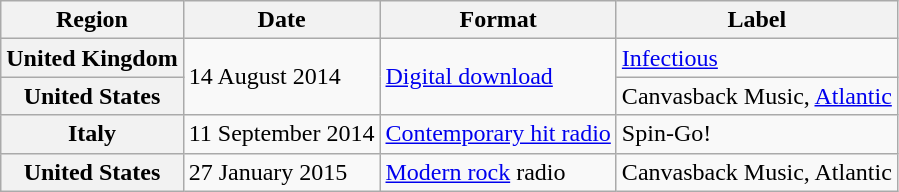<table class="wikitable plainrowheaders">
<tr>
<th>Region</th>
<th>Date</th>
<th>Format</th>
<th>Label</th>
</tr>
<tr>
<th scope="row">United Kingdom</th>
<td rowspan="2">14 August 2014</td>
<td rowspan="2"><a href='#'>Digital download</a></td>
<td><a href='#'>Infectious</a></td>
</tr>
<tr>
<th scope="row">United States</th>
<td>Canvasback Music, <a href='#'>Atlantic</a></td>
</tr>
<tr>
<th scope="row">Italy</th>
<td>11 September 2014</td>
<td><a href='#'>Contemporary hit radio</a></td>
<td>Spin-Go!</td>
</tr>
<tr>
<th scope="row">United States</th>
<td>27 January 2015</td>
<td><a href='#'>Modern rock</a> radio</td>
<td>Canvasback Music, Atlantic</td>
</tr>
</table>
